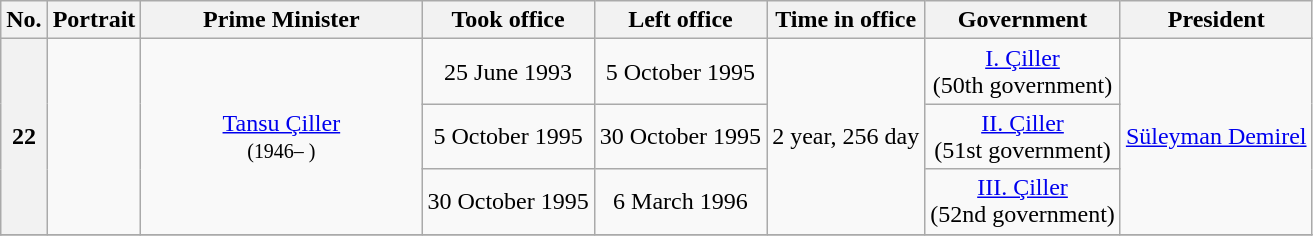<table class="wikitable" style="text-align:center;">
<tr ->
<th width=15>No.</th>
<th>Portrait</th>
<th width="180">Prime Minister</th>
<th>Took office</th>
<th>Left office</th>
<th>Time in office</th>
<th>Government</th>
<th>President</th>
</tr>
<tr ->
<th rowspan="3">22</th>
<td rowspan="3"></td>
<td rowspan="3"><a href='#'>Tansu Çiller</a><br><small>(1946– )</small></td>
<td>25 June 1993</td>
<td>5 October 1995</td>
<td rowspan="3">2 year, 256 day</td>
<td><a href='#'>I. Çiller</a> <br>(50th government)</td>
<td rowspan="3"><a href='#'>Süleyman Demirel</a></td>
</tr>
<tr ->
<td>5 October 1995</td>
<td>30 October 1995</td>
<td><a href='#'>II. Çiller</a> <br>(51st government)</td>
</tr>
<tr ->
<td>30 October 1995</td>
<td>6 March 1996</td>
<td><a href='#'>III. Çiller</a> <br>(52nd government)</td>
</tr>
<tr ->
</tr>
</table>
